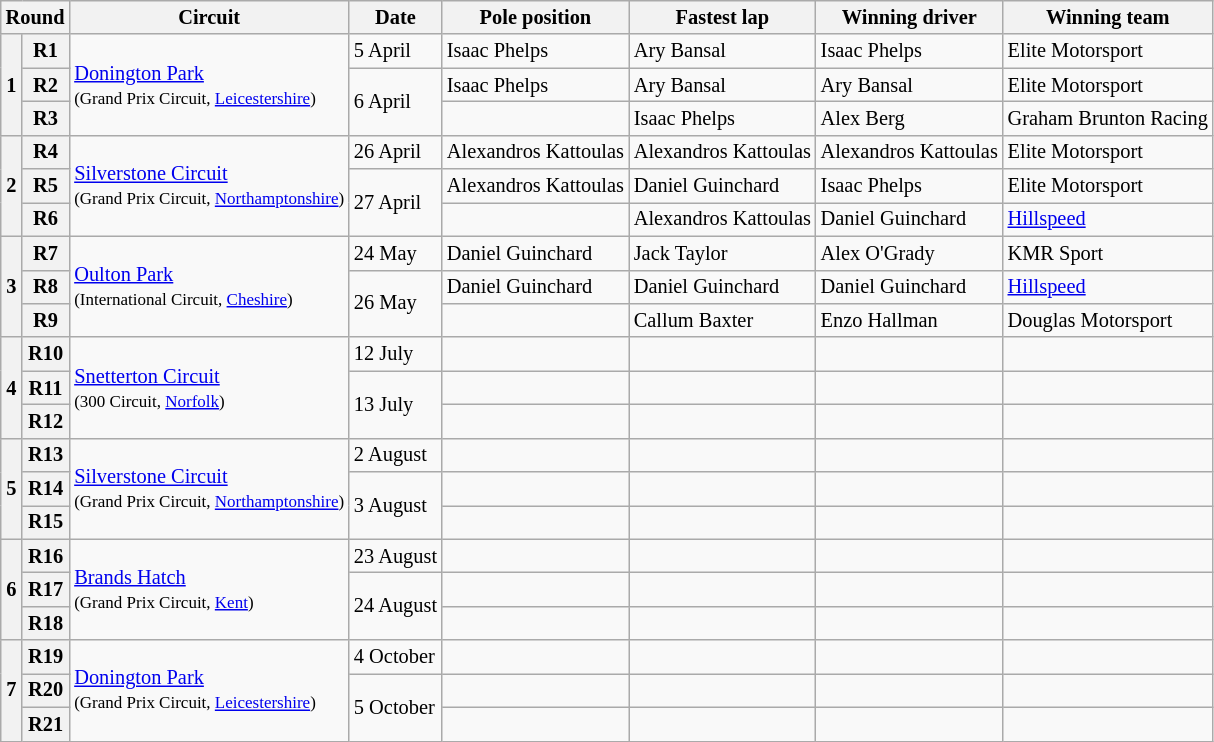<table class="wikitable" style="font-size: 85%">
<tr>
<th colspan="2">Round</th>
<th>Circuit</th>
<th>Date</th>
<th>Pole position</th>
<th>Fastest lap</th>
<th>Winning driver</th>
<th>Winning team</th>
</tr>
<tr>
<th rowspan="3">1</th>
<th>R1</th>
<td rowspan="3"><a href='#'>Donington Park</a><br><small>(Grand Prix Circuit, <a href='#'>Leicestershire</a>)</small></td>
<td>5 April</td>
<td nowrap> Isaac Phelps</td>
<td> Ary Bansal</td>
<td nowrap> Isaac Phelps</td>
<td> Elite Motorsport</td>
</tr>
<tr>
<th>R2</th>
<td rowspan="2">6 April</td>
<td> Isaac Phelps</td>
<td> Ary Bansal</td>
<td> Ary Bansal</td>
<td> Elite Motorsport</td>
</tr>
<tr>
<th>R3</th>
<td></td>
<td nowrap> Isaac Phelps</td>
<td> Alex Berg</td>
<td nowrap> Graham Brunton Racing</td>
</tr>
<tr>
<th rowspan="3">2</th>
<th>R4</th>
<td rowspan="3"><a href='#'>Silverstone Circuit</a><br><small>(Grand Prix Circuit, <a href='#'>Northamptonshire</a>)</small></td>
<td>26 April</td>
<td> Alexandros Kattoulas</td>
<td> Alexandros Kattoulas</td>
<td> Alexandros Kattoulas</td>
<td> Elite Motorsport</td>
</tr>
<tr>
<th>R5</th>
<td rowspan="2">27 April</td>
<td> Alexandros Kattoulas</td>
<td> Daniel Guinchard</td>
<td> Isaac Phelps</td>
<td> Elite Motorsport</td>
</tr>
<tr>
<th>R6</th>
<td align="center"></td>
<td> Alexandros Kattoulas</td>
<td> Daniel Guinchard</td>
<td> <a href='#'>Hillspeed</a></td>
</tr>
<tr>
<th rowspan="3">3</th>
<th>R7</th>
<td rowspan="3"><a href='#'>Oulton Park</a><br><small>(International Circuit, <a href='#'>Cheshire</a>)</small></td>
<td>24 May</td>
<td align="left"> Daniel Guinchard</td>
<td align="left"> Jack Taylor</td>
<td align="left"> Alex O'Grady</td>
<td> KMR Sport</td>
</tr>
<tr>
<th>R8</th>
<td rowspan="2">26 May</td>
<td align="left"> Daniel Guinchard</td>
<td align="left" nowrap=""> Daniel Guinchard</td>
<td align="left"> Daniel Guinchard</td>
<td> <a href='#'>Hillspeed</a></td>
</tr>
<tr>
<th>R9</th>
<td></td>
<td align="left"> Callum Baxter</td>
<td align="left"> Enzo Hallman</td>
<td> Douglas Motorsport</td>
</tr>
<tr>
<th rowspan="3">4</th>
<th>R10</th>
<td rowspan="3"><a href='#'>Snetterton Circuit</a><br><small>(300 Circuit, <a href='#'>Norfolk</a>)</small></td>
<td>12 July</td>
<td></td>
<td></td>
<td></td>
<td></td>
</tr>
<tr>
<th>R11</th>
<td rowspan="2">13 July</td>
<td></td>
<td></td>
<td></td>
<td></td>
</tr>
<tr>
<th>R12</th>
<td></td>
<td></td>
<td></td>
<td></td>
</tr>
<tr>
<th rowspan="3">5</th>
<th>R13</th>
<td rowspan="3" nowrap><a href='#'>Silverstone Circuit</a><br><small>(Grand Prix Circuit, <a href='#'>Northamptonshire</a>)</small></td>
<td>2 August</td>
<td></td>
<td></td>
<td></td>
<td></td>
</tr>
<tr>
<th>R14</th>
<td rowspan="2">3 August</td>
<td></td>
<td></td>
<td></td>
<td></td>
</tr>
<tr>
<th>R15</th>
<td></td>
<td></td>
<td></td>
<td></td>
</tr>
<tr>
<th rowspan="3">6</th>
<th>R16</th>
<td rowspan="3"><a href='#'>Brands Hatch</a><br><small>(Grand Prix Circuit, <a href='#'>Kent</a>)</small></td>
<td>23 August</td>
<td></td>
<td></td>
<td></td>
<td></td>
</tr>
<tr>
<th>R17</th>
<td rowspan="2" nowrap>24 August</td>
<td></td>
<td></td>
<td></td>
<td></td>
</tr>
<tr>
<th>R18</th>
<td></td>
<td></td>
<td></td>
<td></td>
</tr>
<tr>
<th rowspan="3">7</th>
<th>R19</th>
<td rowspan="3"><a href='#'>Donington Park</a><br><small>(Grand Prix Circuit, <a href='#'>Leicestershire</a>)</small></td>
<td>4 October</td>
<td></td>
<td></td>
<td></td>
<td></td>
</tr>
<tr>
<th>R20</th>
<td rowspan="2">5 October</td>
<td></td>
<td></td>
<td></td>
<td></td>
</tr>
<tr>
<th>R21</th>
<td></td>
<td></td>
<td></td>
<td></td>
</tr>
</table>
